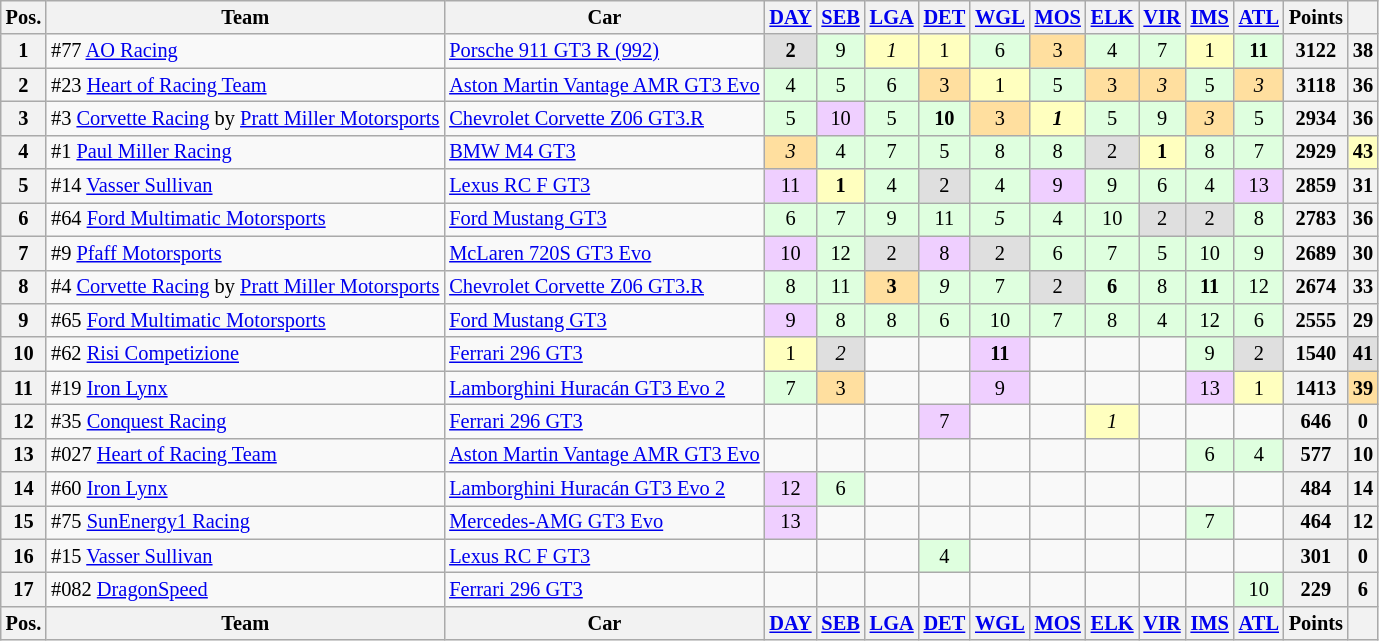<table class="wikitable" style="font-size:85%;">
<tr>
<th>Pos.</th>
<th>Team</th>
<th>Car</th>
<th><a href='#'>DAY</a></th>
<th><a href='#'>SEB</a></th>
<th><a href='#'>LGA</a></th>
<th><a href='#'>DET</a></th>
<th><a href='#'>WGL</a></th>
<th><a href='#'>MOS</a></th>
<th><a href='#'>ELK</a></th>
<th><a href='#'>VIR</a></th>
<th><a href='#'>IMS</a></th>
<th><a href='#'>ATL</a></th>
<th>Points</th>
<th></th>
</tr>
<tr>
<th>1</th>
<td>#77 <a href='#'>AO Racing</a></td>
<td><a href='#'>Porsche 911 GT3 R (992)</a></td>
<td style="background:#dfdfdf;" align="center"><strong>2</strong></td>
<td style="background:#dfffdf;" align="center">9</td>
<td style="background:#ffffbf;" align="center"><em>1</em></td>
<td style="background:#ffffbf;" align="center">1</td>
<td style="background:#dfffdf;" align="center">6</td>
<td style="background:#ffdf9f;" align="center">3</td>
<td style="background:#dfffdf;" align="center">4</td>
<td style="background:#dfffdf;" align="center">7</td>
<td style="background:#ffffbf;" align="center">1</td>
<td style="background:#dfffdf;" align="center"><strong>11</strong></td>
<th>3122</th>
<th>38</th>
</tr>
<tr>
<th>2</th>
<td>#23 <a href='#'>Heart of Racing Team</a></td>
<td><a href='#'>Aston Martin Vantage AMR GT3 Evo</a></td>
<td style="background:#dfffdf;" align="center">4</td>
<td style="background:#dfffdf;" align="center">5</td>
<td style="background:#dfffdf;" align="center">6</td>
<td style="background:#ffdf9f;" align="center">3</td>
<td style="background:#ffffbf;" align="center">1</td>
<td style="background:#dfffdf;" align="center">5</td>
<td style="background:#ffdf9f;" align="center">3</td>
<td style="background:#ffdf9f;" align="center"><em>3</em></td>
<td style="background:#dfffdf;" align="center">5</td>
<td style="background:#ffdf9f;" align="center"><em>3</em></td>
<th>3118</th>
<th>36</th>
</tr>
<tr>
<th>3</th>
<td>#3 <a href='#'>Corvette Racing</a> by <a href='#'>Pratt Miller Motorsports</a></td>
<td><a href='#'>Chevrolet Corvette Z06 GT3.R</a></td>
<td style="background:#dfffdf;" align="center">5</td>
<td style="background:#efcfff;" align="center">10</td>
<td style="background:#dfffdf;" align="center">5</td>
<td style="background:#dfffdf;" align="center"><strong>10</strong></td>
<td style="background:#ffdf9f;" align="center">3</td>
<td style="background:#ffffbf;" align="center"><strong><em>1</em></strong></td>
<td style="background:#dfffdf;" align="center">5</td>
<td style="background:#dfffdf;" align="center">9</td>
<td style="background:#ffdf9f;" align="center"><em>3</em></td>
<td style="background:#dfffdf;" align="center">5</td>
<th>2934</th>
<th>36</th>
</tr>
<tr>
<th>4</th>
<td>#1 <a href='#'>Paul Miller Racing</a></td>
<td><a href='#'>BMW M4 GT3</a></td>
<td style="background:#ffdf9f;" align="center"><em>3</em></td>
<td style="background:#dfffdf;" align="center">4</td>
<td style="background:#dfffdf;" align="center">7</td>
<td style="background:#dfffdf;" align="center">5</td>
<td style="background:#dfffdf;" align="center">8</td>
<td style="background:#dfffdf;" align="center">8</td>
<td style="background:#dfdfdf;" align="center">2</td>
<td style="background:#ffffbf;" align="center"><strong>1</strong></td>
<td style="background:#dfffdf;" align="center">8</td>
<td style="background:#dfffdf;" align="center">7</td>
<th>2929</th>
<th style="background:#ffffbf;">43</th>
</tr>
<tr>
<th>5</th>
<td>#14 <a href='#'>Vasser Sullivan</a></td>
<td><a href='#'>Lexus RC F GT3</a></td>
<td style="background:#efcfff;" align="center">11</td>
<td style="background:#ffffbf;" align="center"><strong>1</strong></td>
<td style="background:#dfffdf;" align="center">4</td>
<td style="background:#dfdfdf;" align="center">2</td>
<td style="background:#dfffdf;" align="center">4</td>
<td style="background:#efcfff;" align="center">9</td>
<td style="background:#dfffdf;" align="center">9</td>
<td style="background:#dfffdf;" align="center">6</td>
<td style="background:#dfffdf;" align="center">4</td>
<td style="background:#efcfff;" align="center">13</td>
<th>2859</th>
<th>31</th>
</tr>
<tr>
<th>6</th>
<td>#64 <a href='#'>Ford Multimatic Motorsports</a></td>
<td><a href='#'>Ford Mustang GT3</a></td>
<td style="background:#dfffdf;" align="center">6</td>
<td style="background:#dfffdf;" align="center">7</td>
<td style="background:#dfffdf;" align="center">9</td>
<td style="background:#dfffdf;" align="center">11</td>
<td style="background:#dfffdf;" align="center"><em>5</em></td>
<td style="background:#dfffdf;" align="center">4</td>
<td style="background:#dfffdf;" align="center">10</td>
<td style="background:#dfdfdf;" align="center">2</td>
<td style="background:#dfdfdf;" align="center">2</td>
<td style="background:#dfffdf;" align="center">8</td>
<th>2783</th>
<th>36</th>
</tr>
<tr>
<th>7</th>
<td>#9 <a href='#'>Pfaff Motorsports</a></td>
<td><a href='#'>McLaren 720S GT3 Evo</a></td>
<td style="background:#efcfff;" align="center">10</td>
<td style="background:#dfffdf;" align="center">12</td>
<td style="background:#dfdfdf;" align="center">2</td>
<td style="background:#efcfff;" align="center">8</td>
<td style="background:#dfdfdf;" align="center">2</td>
<td style="background:#dfffdf;" align="center">6</td>
<td style="background:#dfffdf;" align="center">7</td>
<td style="background:#dfffdf;" align="center">5</td>
<td style="background:#dfffdf;" align="center">10</td>
<td style="background:#dfffdf;" align="center">9</td>
<th>2689</th>
<th>30</th>
</tr>
<tr>
<th>8</th>
<td>#4 <a href='#'>Corvette Racing</a> by <a href='#'>Pratt Miller Motorsports</a></td>
<td><a href='#'>Chevrolet Corvette Z06 GT3.R</a></td>
<td style="background:#dfffdf;" align="center">8</td>
<td style="background:#dfffdf;" align="center">11</td>
<td style="background:#ffdf9f;" align="center"><strong>3</strong></td>
<td style="background:#dfffdf;" align="center"><em>9</em></td>
<td style="background:#dfffdf;" align="center">7</td>
<td style="background:#dfdfdf;" align="center">2</td>
<td style="background:#dfffdf;" align="center"><strong>6</strong></td>
<td style="background:#dfffdf;" align="center">8</td>
<td style="background:#dfffdf;" align="center"><strong>11</strong></td>
<td style="background:#dfffdf;" align="center">12</td>
<th>2674</th>
<th>33</th>
</tr>
<tr>
<th>9</th>
<td>#65 <a href='#'>Ford Multimatic Motorsports</a></td>
<td><a href='#'>Ford Mustang GT3</a></td>
<td style="background:#efcfff;" align="center">9</td>
<td style="background:#dfffdf;" align="center">8</td>
<td style="background:#dfffdf;" align="center">8</td>
<td style="background:#dfffdf;" align="center">6</td>
<td style="background:#dfffdf;" align="center">10</td>
<td style="background:#dfffdf;" align="center">7</td>
<td style="background:#dfffdf;" align="center">8</td>
<td style="background:#dfffdf;" align="center">4</td>
<td style="background:#dfffdf;" align="center">12</td>
<td style="background:#dfffdf;" align="center">6</td>
<th>2555</th>
<th>29</th>
</tr>
<tr>
<th>10</th>
<td>#62 <a href='#'>Risi Competizione</a></td>
<td><a href='#'>Ferrari 296 GT3</a></td>
<td style="background:#ffffbf;" align="center">1</td>
<td style="background:#dfdfdf;" align="center"><em>2</em></td>
<td></td>
<td></td>
<td style="background:#efcfff;" align="center"><strong>11</strong></td>
<td></td>
<td></td>
<td></td>
<td style="background:#dfffdf;" align="center">9</td>
<td style="background:#dfdfdf;" align="center">2</td>
<th>1540</th>
<th style="background:#dfdfdf;">41</th>
</tr>
<tr>
<th>11</th>
<td>#19 <a href='#'>Iron Lynx</a></td>
<td><a href='#'>Lamborghini Huracán GT3 Evo 2</a></td>
<td style="background:#dfffdf;" align="center">7</td>
<td style="background:#ffdf9f;" align="center">3</td>
<td></td>
<td></td>
<td style="background:#efcfff;" align="center">9</td>
<td></td>
<td></td>
<td></td>
<td style="background:#efcfff;" align="center">13</td>
<td style="background:#ffffbf;" align="center">1</td>
<th>1413</th>
<th style="background:#ffdf9f;">39</th>
</tr>
<tr>
<th>12</th>
<td>#35 <a href='#'>Conquest Racing</a></td>
<td><a href='#'>Ferrari 296 GT3</a></td>
<td></td>
<td></td>
<td></td>
<td style="background:#efcfff;" align="center">7</td>
<td></td>
<td></td>
<td style="background:#ffffbf;" align="center"><em>1</em></td>
<td></td>
<td></td>
<td></td>
<th>646</th>
<th>0</th>
</tr>
<tr>
<th>13</th>
<td>#027 <a href='#'>Heart of Racing Team</a></td>
<td><a href='#'>Aston Martin Vantage AMR GT3 Evo</a></td>
<td></td>
<td></td>
<td></td>
<td></td>
<td></td>
<td></td>
<td></td>
<td></td>
<td style="background:#dfffdf;" align="center">6</td>
<td style="background:#dfffdf;" align="center">4</td>
<th>577</th>
<th>10</th>
</tr>
<tr>
<th>14</th>
<td>#60 <a href='#'>Iron Lynx</a></td>
<td><a href='#'>Lamborghini Huracán GT3 Evo 2</a></td>
<td style="background:#efcfff;" align="center">12</td>
<td style="background:#dfffdf;" align="center">6</td>
<td></td>
<td></td>
<td></td>
<td></td>
<td></td>
<td></td>
<td></td>
<td></td>
<th>484</th>
<th>14</th>
</tr>
<tr>
<th>15</th>
<td>#75 <a href='#'>SunEnergy1 Racing</a></td>
<td><a href='#'>Mercedes-AMG GT3 Evo</a></td>
<td style="background:#efcfff;" align="center">13</td>
<td></td>
<td></td>
<td></td>
<td></td>
<td></td>
<td></td>
<td></td>
<td style="background:#dfffdf;" align="center">7</td>
<td></td>
<th>464</th>
<th>12</th>
</tr>
<tr>
<th>16</th>
<td>#15 <a href='#'>Vasser Sullivan</a></td>
<td><a href='#'>Lexus RC F GT3</a></td>
<td></td>
<td></td>
<td></td>
<td style="background:#dfffdf;" align="center">4</td>
<td></td>
<td></td>
<td></td>
<td></td>
<td></td>
<td></td>
<th>301</th>
<th>0</th>
</tr>
<tr>
<th>17</th>
<td>#082 <a href='#'>DragonSpeed</a></td>
<td><a href='#'>Ferrari 296 GT3</a></td>
<td></td>
<td></td>
<td></td>
<td></td>
<td></td>
<td></td>
<td></td>
<td></td>
<td></td>
<td style="background:#dfffdf;" align="center">10</td>
<th>229</th>
<th>6</th>
</tr>
<tr>
<th>Pos.</th>
<th>Team</th>
<th>Car</th>
<th><a href='#'>DAY</a></th>
<th><a href='#'>SEB</a></th>
<th><a href='#'>LGA</a></th>
<th><a href='#'>DET</a></th>
<th><a href='#'>WGL</a></th>
<th><a href='#'>MOS</a></th>
<th><a href='#'>ELK</a></th>
<th><a href='#'>VIR</a></th>
<th><a href='#'>IMS</a></th>
<th><a href='#'>ATL</a></th>
<th>Points</th>
<th></th>
</tr>
</table>
